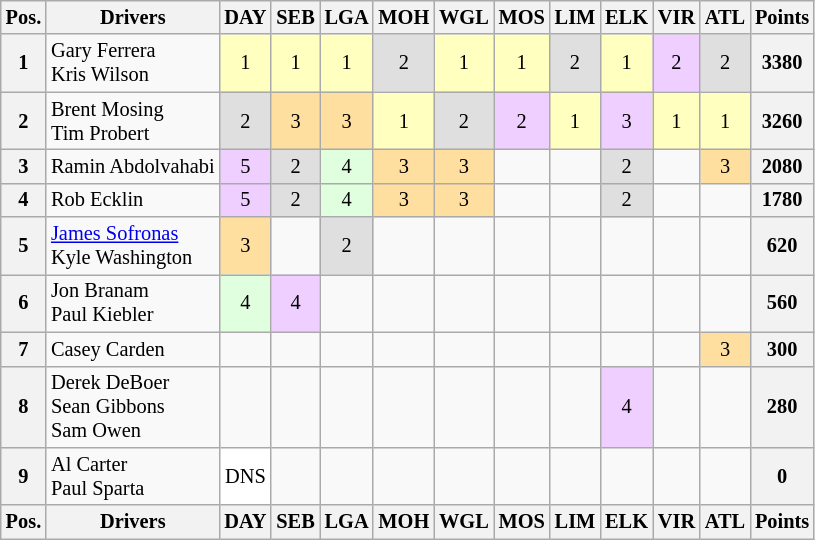<table class="wikitable" style="font-size:85%; text-align:center;">
<tr>
<th>Pos.</th>
<th>Drivers</th>
<th>DAY</th>
<th>SEB</th>
<th>LGA</th>
<th>MOH</th>
<th>WGL</th>
<th>MOS</th>
<th>LIM</th>
<th>ELK</th>
<th>VIR</th>
<th>ATL</th>
<th>Points</th>
</tr>
<tr>
<th>1</th>
<td align=left> Gary Ferrera<br> Kris Wilson</td>
<td style="background:#ffffbf;">1</td>
<td style="background:#ffffbf;">1</td>
<td style="background:#ffffbf;">1</td>
<td style="background:#dfdfdf;">2</td>
<td style="background:#ffffbf;">1</td>
<td style="background:#ffffbf;">1</td>
<td style="background:#dfdfdf;">2</td>
<td style="background:#ffffbf;">1</td>
<td style="background:#efcfff;">2</td>
<td style="background:#dfdfdf;">2</td>
<th>3380</th>
</tr>
<tr>
<th>2</th>
<td align=left> Brent Mosing<br> Tim Probert</td>
<td style="background:#dfdfdf;">2</td>
<td style="background:#ffdf9f;">3</td>
<td style="background:#ffdf9f;">3</td>
<td style="background:#ffffbf;">1</td>
<td style="background:#dfdfdf;">2</td>
<td style="background:#efcfff;">2</td>
<td style="background:#ffffbf;">1</td>
<td style="background:#efcfff;">3</td>
<td style="background:#ffffbf;">1</td>
<td style="background:#ffffbf;">1</td>
<th>3260</th>
</tr>
<tr>
<th>3</th>
<td align=left> Ramin Abdolvahabi</td>
<td style="background:#efcfff;">5</td>
<td style="background:#dfdfdf;">2</td>
<td style="background:#dfffdf;">4</td>
<td style="background:#ffdf9f;">3</td>
<td style="background:#ffdf9f;">3</td>
<td></td>
<td></td>
<td style="background:#dfdfdf;">2</td>
<td></td>
<td style="background:#ffdf9f;">3</td>
<th>2080</th>
</tr>
<tr>
<th>4</th>
<td align=left> Rob Ecklin</td>
<td style="background:#efcfff;">5</td>
<td style="background:#dfdfdf;">2</td>
<td style="background:#dfffdf;">4</td>
<td style="background:#ffdf9f;">3</td>
<td style="background:#ffdf9f;">3</td>
<td></td>
<td></td>
<td style="background:#dfdfdf;">2</td>
<td></td>
<td></td>
<th>1780</th>
</tr>
<tr>
<th>5</th>
<td align=left> <a href='#'>James Sofronas</a><br> Kyle Washington</td>
<td style="background:#ffdf9f;">3</td>
<td></td>
<td style="background:#dfdfdf;">2</td>
<td></td>
<td></td>
<td></td>
<td></td>
<td></td>
<td></td>
<td></td>
<th>620</th>
</tr>
<tr>
<th>6</th>
<td align=left> Jon Branam<br> Paul Kiebler</td>
<td style="background:#dfffdf;">4</td>
<td style="background:#efcfff;">4</td>
<td></td>
<td></td>
<td></td>
<td></td>
<td></td>
<td></td>
<td></td>
<td></td>
<th>560</th>
</tr>
<tr>
<th>7</th>
<td align=left> Casey Carden</td>
<td></td>
<td></td>
<td></td>
<td></td>
<td></td>
<td></td>
<td></td>
<td></td>
<td></td>
<td style="background:#ffdf9f;">3</td>
<th>300</th>
</tr>
<tr>
<th>8</th>
<td align=left> Derek DeBoer<br> Sean Gibbons<br> Sam Owen</td>
<td></td>
<td></td>
<td></td>
<td></td>
<td></td>
<td></td>
<td></td>
<td style="background:#efcfff;">4</td>
<td></td>
<td></td>
<th>280</th>
</tr>
<tr>
<th>9</th>
<td align=left> Al Carter<br> Paul Sparta</td>
<td style="background:#ffffff;">DNS</td>
<td></td>
<td></td>
<td></td>
<td></td>
<td></td>
<td></td>
<td></td>
<td></td>
<td></td>
<th>0</th>
</tr>
<tr>
<th>Pos.</th>
<th>Drivers</th>
<th>DAY</th>
<th>SEB</th>
<th>LGA</th>
<th>MOH</th>
<th>WGL</th>
<th>MOS</th>
<th>LIM</th>
<th>ELK</th>
<th>VIR</th>
<th>ATL</th>
<th>Points</th>
</tr>
</table>
